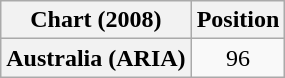<table class="wikitable plainrowheaders" style="text-align:center">
<tr>
<th scope="col">Chart (2008)</th>
<th scope="col">Position</th>
</tr>
<tr>
<th scope="row">Australia (ARIA)</th>
<td style="text-align:center;">96</td>
</tr>
</table>
